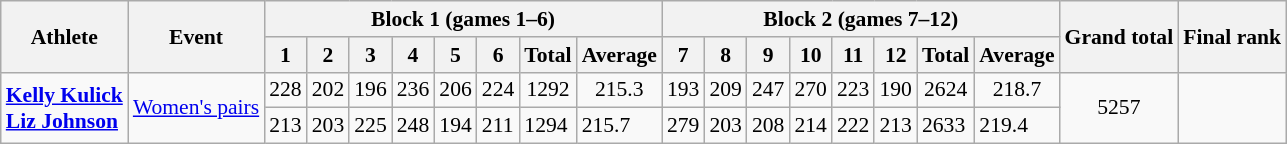<table class="wikitable" style="font-size:90%">
<tr>
<th rowspan=2>Athlete</th>
<th rowspan=2>Event</th>
<th colspan=8>Block 1 (games 1–6)</th>
<th colspan=8>Block 2 (games 7–12)</th>
<th rowspan=2>Grand total</th>
<th rowspan=2>Final rank</th>
</tr>
<tr>
<th>1</th>
<th>2</th>
<th>3</th>
<th>4</th>
<th>5</th>
<th>6</th>
<th>Total</th>
<th>Average</th>
<th>7</th>
<th>8</th>
<th>9</th>
<th>10</th>
<th>11</th>
<th>12</th>
<th>Total</th>
<th>Average</th>
</tr>
<tr align=center>
<td align=left rowspan=2><strong><a href='#'>Kelly Kulick</a> <br> <a href='#'>Liz Johnson</a></strong></td>
<td align=left rowspan=2><a href='#'>Women's pairs</a></td>
<td>228</td>
<td>202</td>
<td>196</td>
<td>236</td>
<td>206</td>
<td>224</td>
<td>1292</td>
<td>215.3</td>
<td>193</td>
<td>209</td>
<td>247</td>
<td>270</td>
<td>223</td>
<td>190</td>
<td>2624</td>
<td>218.7</td>
<td rowspan=2> 5257</td>
<td rowspan=2> </td>
</tr>
<tr>
<td>213</td>
<td>203</td>
<td>225</td>
<td>248</td>
<td>194</td>
<td>211</td>
<td>1294</td>
<td>215.7</td>
<td>279</td>
<td>203</td>
<td>208</td>
<td>214</td>
<td>222</td>
<td>213</td>
<td>2633</td>
<td>219.4</td>
</tr>
</table>
